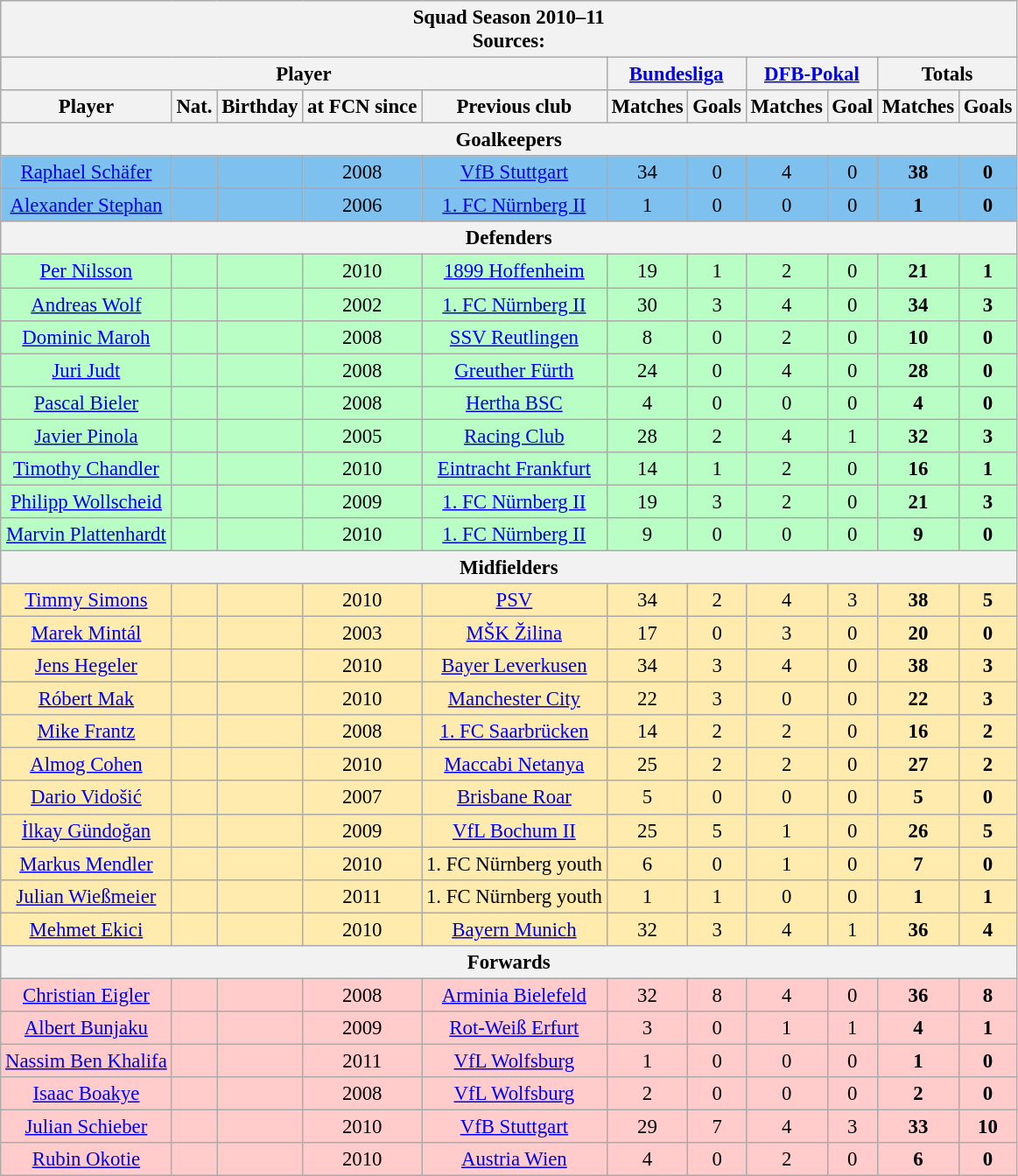<table class="wikitable" style="font-size:95%">
<tr style="text-align:center; background:#dcdcdc;">
<th colspan="11">Squad Season 2010–11<br>Sources:</th>
</tr>
<tr style="text-align:center; background:#9c9c9c;">
<th colspan="5">Player</th>
<th colspan="2"><a href='#'>Bundesliga</a></th>
<th colspan="2"><a href='#'>DFB-Pokal</a></th>
<th colspan="2">Totals</th>
</tr>
<tr style="text-align:center; background:#dcdcdc;">
<th>Player</th>
<th>Nat.</th>
<th>Birthday</th>
<th>at FCN since</th>
<th>Previous club</th>
<th>Matches</th>
<th>Goals</th>
<th>Matches</th>
<th>Goal</th>
<th>Matches</th>
<th>Goals</th>
</tr>
<tr style="text-align:center; background:#dcdcdc;">
<th colspan="11">Goalkeepers</th>
</tr>
<tr style="text-align:center; background:#7ec0ee;">
<td><a href='#'>Raphael Schäfer</a></td>
<td></td>
<td></td>
<td>2008</td>
<td><a href='#'>VfB Stuttgart</a></td>
<td>34</td>
<td>0</td>
<td>4</td>
<td>0</td>
<td><strong>38</strong></td>
<td><strong>0</strong></td>
</tr>
<tr style="text-align:center; background:#7ec0ee;">
<td><a href='#'>Alexander Stephan</a></td>
<td></td>
<td></td>
<td>2006</td>
<td><a href='#'>1. FC Nürnberg II</a></td>
<td>1</td>
<td>0</td>
<td>0</td>
<td>0</td>
<td><strong>1</strong></td>
<td><strong>0</strong></td>
</tr>
<tr style="text-align:center; background:#dcdcdc;">
<th colspan="11">Defenders</th>
</tr>
<tr style="text-align:center; background:#b9ffc5;">
<td><a href='#'>Per Nilsson</a></td>
<td></td>
<td></td>
<td>2010</td>
<td><a href='#'>1899 Hoffenheim</a></td>
<td>19</td>
<td>1</td>
<td>2</td>
<td>0</td>
<td><strong>21</strong></td>
<td><strong>1</strong></td>
</tr>
<tr style="text-align:center; background:#b9ffc5;">
<td><a href='#'>Andreas Wolf</a></td>
<td></td>
<td></td>
<td>2002</td>
<td><a href='#'>1. FC Nürnberg II</a></td>
<td>30</td>
<td>3</td>
<td>4</td>
<td>0</td>
<td><strong>34</strong></td>
<td><strong>3</strong></td>
</tr>
<tr style="text-align:center; background:#b9ffc5;">
<td><a href='#'>Dominic Maroh</a></td>
<td></td>
<td></td>
<td>2008</td>
<td><a href='#'>SSV Reutlingen</a></td>
<td>8</td>
<td>0</td>
<td>2</td>
<td>0</td>
<td><strong>10</strong></td>
<td><strong>0</strong></td>
</tr>
<tr style="text-align:center; background:#b9ffc5;">
<td><a href='#'>Juri Judt</a></td>
<td></td>
<td></td>
<td>2008</td>
<td><a href='#'>Greuther Fürth</a></td>
<td>24</td>
<td>0</td>
<td>4</td>
<td>0</td>
<td><strong>28</strong></td>
<td><strong>0</strong></td>
</tr>
<tr style="text-align:center; background:#b9ffc5;">
<td><a href='#'>Pascal Bieler</a></td>
<td></td>
<td></td>
<td>2008</td>
<td><a href='#'>Hertha BSC</a></td>
<td>4</td>
<td>0</td>
<td>0</td>
<td>0</td>
<td><strong>4</strong></td>
<td><strong>0</strong></td>
</tr>
<tr style="text-align:center; background:#b9ffc5;">
<td><a href='#'>Javier Pinola</a></td>
<td></td>
<td></td>
<td>2005</td>
<td><a href='#'>Racing Club</a></td>
<td>28</td>
<td>2</td>
<td>4</td>
<td>1</td>
<td><strong>32</strong></td>
<td><strong>3</strong></td>
</tr>
<tr style="text-align:center; background:#b9ffc5;">
<td><a href='#'>Timothy Chandler</a></td>
<td></td>
<td></td>
<td>2010</td>
<td><a href='#'>Eintracht Frankfurt</a></td>
<td>14</td>
<td>1</td>
<td>2</td>
<td>0</td>
<td><strong>16</strong></td>
<td><strong>1</strong></td>
</tr>
<tr style="text-align:center; background:#b9ffc5;">
<td><a href='#'>Philipp Wollscheid</a></td>
<td></td>
<td></td>
<td>2009</td>
<td><a href='#'>1. FC Nürnberg II</a></td>
<td>19</td>
<td>3</td>
<td>2</td>
<td>0</td>
<td><strong>21</strong></td>
<td><strong>3</strong></td>
</tr>
<tr style="text-align:center; background:#b9ffc5;">
<td><a href='#'>Marvin Plattenhardt</a></td>
<td></td>
<td></td>
<td>2010</td>
<td><a href='#'>1. FC Nürnberg II</a></td>
<td>9</td>
<td>0</td>
<td>0</td>
<td>0</td>
<td><strong>9</strong></td>
<td><strong>0</strong></td>
</tr>
<tr style="text-align:center; background:#dcdcdc;">
<th colspan="11">Midfielders</th>
</tr>
<tr style="text-align:center; background:#ffebad;">
<td><a href='#'>Timmy Simons</a></td>
<td></td>
<td></td>
<td>2010</td>
<td><a href='#'>PSV</a></td>
<td>34</td>
<td>2</td>
<td>4</td>
<td>3</td>
<td><strong>38</strong></td>
<td><strong>5</strong></td>
</tr>
<tr style="text-align:center; background:#ffebad;">
<td><a href='#'>Marek Mintál</a></td>
<td></td>
<td></td>
<td>2003</td>
<td><a href='#'>MŠK Žilina</a></td>
<td>17</td>
<td>0</td>
<td>3</td>
<td>0</td>
<td><strong>20</strong></td>
<td><strong>0</strong></td>
</tr>
<tr style="text-align:center; background:#ffebad;">
<td><a href='#'>Jens Hegeler</a></td>
<td></td>
<td></td>
<td>2010</td>
<td><a href='#'>Bayer Leverkusen</a></td>
<td>34</td>
<td>3</td>
<td>4</td>
<td>0</td>
<td><strong>38</strong></td>
<td><strong>3</strong></td>
</tr>
<tr style="text-align:center; background:#ffebad;">
<td><a href='#'>Róbert Mak</a></td>
<td></td>
<td></td>
<td>2010</td>
<td><a href='#'>Manchester City</a></td>
<td>22</td>
<td>3</td>
<td>0</td>
<td>0</td>
<td><strong>22</strong></td>
<td><strong>3</strong></td>
</tr>
<tr style="text-align:center; background:#ffebad;">
<td><a href='#'>Mike Frantz</a></td>
<td></td>
<td></td>
<td>2008</td>
<td><a href='#'>1. FC Saarbrücken</a></td>
<td>14</td>
<td>2</td>
<td>2</td>
<td>0</td>
<td><strong>16</strong></td>
<td><strong>2</strong></td>
</tr>
<tr style="text-align:center; background:#ffebad;">
<td><a href='#'>Almog Cohen</a></td>
<td></td>
<td></td>
<td>2010</td>
<td><a href='#'>Maccabi Netanya</a></td>
<td>25</td>
<td>2</td>
<td>2</td>
<td>0</td>
<td><strong>27</strong></td>
<td><strong>2</strong></td>
</tr>
<tr style="text-align:center; background:#ffebad;">
<td><a href='#'>Dario Vidošić</a></td>
<td></td>
<td></td>
<td>2007</td>
<td><a href='#'>Brisbane Roar</a></td>
<td>5</td>
<td>0</td>
<td>0</td>
<td>0</td>
<td><strong>5</strong></td>
<td><strong>0</strong></td>
</tr>
<tr style="text-align:center; background:#ffebad;">
<td><a href='#'>İlkay Gündoğan</a></td>
<td></td>
<td></td>
<td>2009</td>
<td><a href='#'>VfL Bochum II</a></td>
<td>25</td>
<td>5</td>
<td>1</td>
<td>0</td>
<td><strong>26</strong></td>
<td><strong>5</strong></td>
</tr>
<tr style="text-align:center; background:#ffebad;">
<td><a href='#'>Markus Mendler</a></td>
<td></td>
<td></td>
<td>2010</td>
<td>1. FC Nürnberg youth</td>
<td>6</td>
<td>0</td>
<td>1</td>
<td>0</td>
<td><strong>7</strong></td>
<td><strong>0</strong></td>
</tr>
<tr style="text-align:center; background:#ffebad;">
<td><a href='#'>Julian Wießmeier</a></td>
<td></td>
<td></td>
<td>2011</td>
<td>1. FC Nürnberg youth</td>
<td>1</td>
<td>1</td>
<td>0</td>
<td>0</td>
<td><strong>1</strong></td>
<td><strong>1</strong></td>
</tr>
<tr style="text-align:center; background:#ffebad;">
<td><a href='#'>Mehmet Ekici</a></td>
<td></td>
<td></td>
<td>2010</td>
<td><a href='#'>Bayern Munich</a></td>
<td>32</td>
<td>3</td>
<td>4</td>
<td>1</td>
<td><strong>36</strong></td>
<td><strong>4</strong></td>
</tr>
<tr style="text-align:center; background:#dcdcdc;">
<th colspan="11">Forwards</th>
</tr>
<tr style="text-align:center; background:#ffcbcb;">
<td><a href='#'>Christian Eigler</a></td>
<td></td>
<td></td>
<td>2008</td>
<td><a href='#'>Arminia Bielefeld</a></td>
<td>32</td>
<td>8</td>
<td>4</td>
<td>0</td>
<td><strong>36</strong></td>
<td><strong>8</strong></td>
</tr>
<tr style="text-align:center; background:#ffcbcb;">
<td><a href='#'>Albert Bunjaku</a></td>
<td></td>
<td></td>
<td>2009</td>
<td><a href='#'>Rot-Weiß Erfurt</a></td>
<td>3</td>
<td>0</td>
<td>1</td>
<td>1</td>
<td><strong>4</strong></td>
<td><strong>1</strong></td>
</tr>
<tr style="text-align:center; background:#ffcbcb;">
<td><a href='#'>Nassim Ben Khalifa</a></td>
<td></td>
<td></td>
<td>2011</td>
<td><a href='#'>VfL Wolfsburg</a></td>
<td>1</td>
<td>0</td>
<td>0</td>
<td>0</td>
<td><strong>1</strong></td>
<td><strong>0</strong></td>
</tr>
<tr style="text-align:center; background:#ffcbcb;">
<td><a href='#'>Isaac Boakye</a></td>
<td></td>
<td></td>
<td>2008</td>
<td><a href='#'>VfL Wolfsburg</a></td>
<td>2</td>
<td>0</td>
<td>0</td>
<td>0</td>
<td><strong>2</strong></td>
<td><strong>0</strong></td>
</tr>
<tr style="text-align:center; background:#ffcbcb;">
<td><a href='#'>Julian Schieber</a></td>
<td></td>
<td></td>
<td>2010</td>
<td><a href='#'>VfB Stuttgart</a></td>
<td>29</td>
<td>7</td>
<td>4</td>
<td>3</td>
<td><strong>33</strong></td>
<td><strong>10</strong></td>
</tr>
<tr style="text-align:center; background:#ffcbcb;">
<td><a href='#'>Rubin Okotie</a></td>
<td></td>
<td></td>
<td>2010</td>
<td><a href='#'>Austria Wien</a></td>
<td>4</td>
<td>0</td>
<td>2</td>
<td>0</td>
<td><strong>6</strong></td>
<td><strong>0</strong></td>
</tr>
</table>
